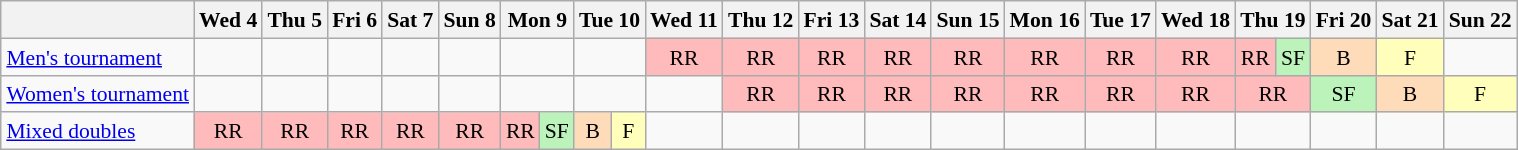<table class="wikitable" style="margin:0.5em auto; font-size:90%; line-height:1.25em;text-align:center">
<tr>
<th></th>
<th>Wed 4</th>
<th>Thu 5</th>
<th>Fri 6</th>
<th>Sat 7</th>
<th>Sun 8</th>
<th colspan="2">Mon 9</th>
<th colspan="2">Tue 10</th>
<th>Wed 11</th>
<th>Thu 12</th>
<th>Fri 13</th>
<th>Sat 14</th>
<th>Sun 15</th>
<th>Mon 16</th>
<th>Tue 17</th>
<th>Wed 18</th>
<th colspan="2">Thu 19</th>
<th>Fri 20</th>
<th>Sat 21</th>
<th>Sun 22</th>
</tr>
<tr>
<td align="left"><a href='#'>Men's tournament</a></td>
<td></td>
<td></td>
<td></td>
<td></td>
<td></td>
<td colspan="2"></td>
<td colspan="2"></td>
<td style="background-color:#FFBBBB">RR</td>
<td style="background-color:#FFBBBB">RR</td>
<td style="background-color:#FFBBBB">RR</td>
<td style="background-color:#FFBBBB">RR</td>
<td style="background-color:#FFBBBB">RR</td>
<td style="background-color:#FFBBBB">RR</td>
<td style="background-color:#FFBBBB">RR</td>
<td style="background-color:#FFBBBB">RR</td>
<td style="background-color:#FFBBBB">RR</td>
<td style="background-color:#BBF3BB">SF</td>
<td style="background-color:#FEDCBA">B</td>
<td style="background-color:#FFFFBB">F</td>
<td></td>
</tr>
<tr>
<td align="left"><a href='#'>Women's tournament</a></td>
<td></td>
<td></td>
<td></td>
<td></td>
<td></td>
<td colspan="2"></td>
<td colspan="2"></td>
<td></td>
<td style="background-color:#FFBBBB">RR</td>
<td style="background-color:#FFBBBB">RR</td>
<td style="background-color:#FFBBBB">RR</td>
<td style="background-color:#FFBBBB">RR</td>
<td style="background-color:#FFBBBB">RR</td>
<td style="background-color:#FFBBBB">RR</td>
<td style="background-color:#FFBBBB">RR</td>
<td style="background-color:#FFBBBB" colspan="2">RR</td>
<td style="background-color:#BBF3BB">SF</td>
<td style="background-color:#FEDCBA">B</td>
<td style="background-color:#FFFFBB">F</td>
</tr>
<tr>
<td align="left"><a href='#'>Mixed doubles</a></td>
<td style="background-color:#FFBBBB">RR</td>
<td style="background-color:#FFBBBB">RR</td>
<td style="background-color:#FFBBBB">RR</td>
<td style="background-color:#FFBBBB">RR</td>
<td style="background-color:#FFBBBB">RR</td>
<td style="background-color:#FFBBBB">RR</td>
<td style="background-color:#BBF3BB">SF</td>
<td style="background-color:#FEDCBA">B</td>
<td style="background-color:#FFFFBB">F</td>
<td></td>
<td></td>
<td></td>
<td></td>
<td></td>
<td></td>
<td></td>
<td></td>
<td colspan="2"></td>
<td></td>
<td></td>
<td></td>
</tr>
</table>
